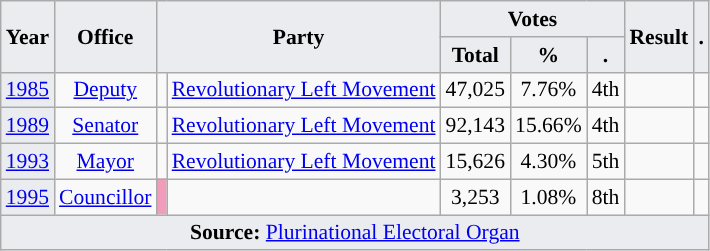<table class="wikitable" style="font-size:90%; text-align:center;">
<tr>
<th style="background-color:#EAECF0;" rowspan=2>Year</th>
<th style="background-color:#EAECF0;" rowspan=2>Office</th>
<th style="background-color:#EAECF0;" colspan=2 rowspan=2>Party</th>
<th style="background-color:#EAECF0;" colspan=3>Votes</th>
<th style="background-color:#EAECF0;" rowspan=2>Result</th>
<th style="background-color:#EAECF0;" rowspan=2>.</th>
</tr>
<tr>
<th style="background-color:#EAECF0;">Total</th>
<th style="background-color:#EAECF0;">%</th>
<th style="background-color:#EAECF0;">.</th>
</tr>
<tr>
<td style="background-color:#EAECF0;"><a href='#'>1985</a></td>
<td><a href='#'>Deputy</a></td>
<td style="background-color:"></td>
<td><a href='#'>Revolutionary Left Movement</a></td>
<td>47,025</td>
<td>7.76%</td>
<td>4th</td>
<td></td>
<td></td>
</tr>
<tr>
<td style="background-color:#EAECF0;"><a href='#'>1989</a></td>
<td><a href='#'>Senator</a></td>
<td style="background-color:"></td>
<td><a href='#'>Revolutionary Left Movement</a></td>
<td>92,143</td>
<td>15.66%</td>
<td>4th</td>
<td></td>
<td></td>
</tr>
<tr>
<td style="background-color:#EAECF0;"><a href='#'>1993</a></td>
<td><a href='#'>Mayor</a></td>
<td style="background-color:"></td>
<td><a href='#'>Revolutionary Left Movement</a></td>
<td>15,626</td>
<td>4.30%</td>
<td>5th</td>
<td></td>
<td></td>
</tr>
<tr>
<td style="background-color:#EAECF0;"><a href='#'>1995</a></td>
<td><a href='#'>Councillor</a></td>
<td style="background-color:#F19CBB;"></td>
<td></td>
<td>3,253</td>
<td>1.08%</td>
<td>8th</td>
<td></td>
<td></td>
</tr>
<tr>
<td style="background-color:#EAECF0;" colspan=9><strong>Source:</strong> <a href='#'>Plurinational Electoral Organ</a>  </td>
</tr>
</table>
